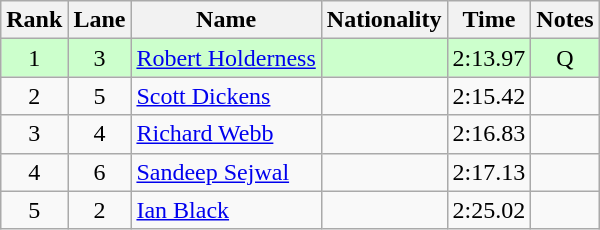<table class="wikitable sortable" style="text-align:center">
<tr>
<th>Rank</th>
<th>Lane</th>
<th>Name</th>
<th>Nationality</th>
<th>Time</th>
<th>Notes</th>
</tr>
<tr bgcolor=ccffcc>
<td>1</td>
<td>3</td>
<td align=left><a href='#'>Robert Holderness</a></td>
<td align=left></td>
<td>2:13.97</td>
<td>Q</td>
</tr>
<tr>
<td>2</td>
<td>5</td>
<td align=left><a href='#'>Scott Dickens</a></td>
<td align=left></td>
<td>2:15.42</td>
<td></td>
</tr>
<tr>
<td>3</td>
<td>4</td>
<td align=left><a href='#'>Richard Webb</a></td>
<td align=left></td>
<td>2:16.83</td>
<td></td>
</tr>
<tr>
<td>4</td>
<td>6</td>
<td align=left><a href='#'>Sandeep Sejwal</a></td>
<td align=left></td>
<td>2:17.13</td>
<td></td>
</tr>
<tr>
<td>5</td>
<td>2</td>
<td align=left><a href='#'>Ian Black</a></td>
<td align=left></td>
<td>2:25.02</td>
<td></td>
</tr>
</table>
